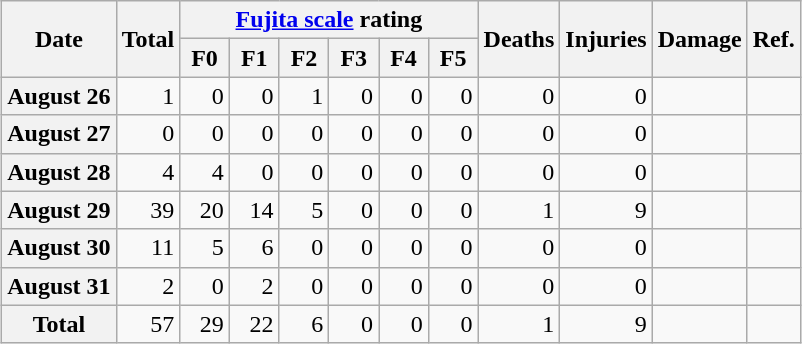<table class="wikitable sortable" style="margin: 1em auto 1em auto;">
<tr>
<th scope="col" rowspan="2">Date</th>
<th scope="col" rowspan="2" align="center">Total</th>
<th scope="col" colspan="6" align="center"><a href='#'>Fujita scale</a> rating</th>
<th scope="col" rowspan="2" align="center">Deaths</th>
<th scope="col" rowspan="2" align="center">Injuries</th>
<th scope="col" rowspan="2" align="center">Damage</th>
<th scope="col" rowspan="2" align="center" class="unsortable">Ref.</th>
</tr>
<tr>
<th scope="col" align="center"> F0 </th>
<th scope="col" align="center"> F1 </th>
<th scope="col" align="center"> F2 </th>
<th scope="col" align="center"> F3 </th>
<th scope="col" align="center"> F4 </th>
<th scope="col" align="center"> F5 </th>
</tr>
<tr>
<th scope="row">August 26</th>
<td align="right">1</td>
<td align="right">0</td>
<td align="right">0</td>
<td align="right">1</td>
<td align="right">0</td>
<td align="right">0</td>
<td align="right">0</td>
<td align="right">0</td>
<td align="right">0</td>
<td align="right"></td>
<td></td>
</tr>
<tr>
<th scope="row">August 27</th>
<td align="right">0</td>
<td align="right">0</td>
<td align="right">0</td>
<td align="right">0</td>
<td align="right">0</td>
<td align="right">0</td>
<td align="right">0</td>
<td align="right">0</td>
<td align="right">0</td>
<td align="right"></td>
<td></td>
</tr>
<tr>
<th scope="row">August 28</th>
<td align="right">4</td>
<td align="right">4</td>
<td align="right">0</td>
<td align="right">0</td>
<td align="right">0</td>
<td align="right">0</td>
<td align="right">0</td>
<td align="right">0</td>
<td align="right">0</td>
<td align="right"></td>
<td></td>
</tr>
<tr>
<th scope="row">August 29</th>
<td align="right">39</td>
<td align="right">20</td>
<td align="right">14</td>
<td align="right">5</td>
<td align="right">0</td>
<td align="right">0</td>
<td align="right">0</td>
<td align="right">1</td>
<td align="right">9</td>
<td align="right"></td>
<td></td>
</tr>
<tr>
<th scope="row">August 30</th>
<td align="right">11</td>
<td align="right">5</td>
<td align="right">6</td>
<td align="right">0</td>
<td align="right">0</td>
<td align="right">0</td>
<td align="right">0</td>
<td align="right">0</td>
<td align="right">0</td>
<td align="right"></td>
<td></td>
</tr>
<tr>
<th scope="row">August 31</th>
<td align="right">2</td>
<td align="right">0</td>
<td align="right">2</td>
<td align="right">0</td>
<td align="right">0</td>
<td align="right">0</td>
<td align="right">0</td>
<td align="right">0</td>
<td align="right">0</td>
<td></td>
<td></td>
</tr>
<tr class="sortbottom">
<th scope="row">Total</th>
<td align="right">57</td>
<td align="right">29</td>
<td align="right">22</td>
<td align="right">6</td>
<td align="right">0</td>
<td align="right">0</td>
<td align="right">0</td>
<td align="right">1</td>
<td align="right">9</td>
<td align="right"></td>
<td></td>
</tr>
</table>
